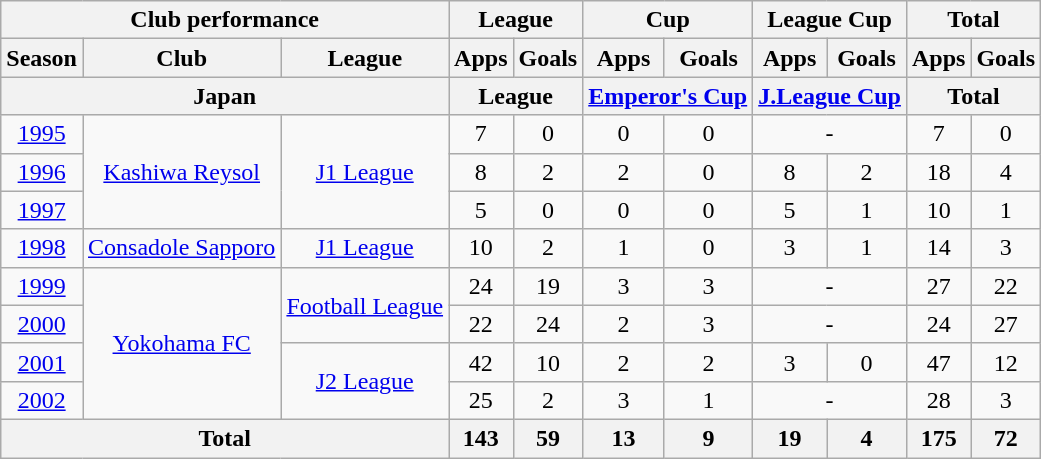<table class="wikitable" style="text-align:center;">
<tr>
<th colspan=3>Club performance</th>
<th colspan=2>League</th>
<th colspan=2>Cup</th>
<th colspan=2>League Cup</th>
<th colspan=2>Total</th>
</tr>
<tr>
<th>Season</th>
<th>Club</th>
<th>League</th>
<th>Apps</th>
<th>Goals</th>
<th>Apps</th>
<th>Goals</th>
<th>Apps</th>
<th>Goals</th>
<th>Apps</th>
<th>Goals</th>
</tr>
<tr>
<th colspan=3>Japan</th>
<th colspan=2>League</th>
<th colspan=2><a href='#'>Emperor's Cup</a></th>
<th colspan=2><a href='#'>J.League Cup</a></th>
<th colspan=2>Total</th>
</tr>
<tr>
<td><a href='#'>1995</a></td>
<td rowspan="3"><a href='#'>Kashiwa Reysol</a></td>
<td rowspan="3"><a href='#'>J1 League</a></td>
<td>7</td>
<td>0</td>
<td>0</td>
<td>0</td>
<td colspan="2">-</td>
<td>7</td>
<td>0</td>
</tr>
<tr>
<td><a href='#'>1996</a></td>
<td>8</td>
<td>2</td>
<td>2</td>
<td>0</td>
<td>8</td>
<td>2</td>
<td>18</td>
<td>4</td>
</tr>
<tr>
<td><a href='#'>1997</a></td>
<td>5</td>
<td>0</td>
<td>0</td>
<td>0</td>
<td>5</td>
<td>1</td>
<td>10</td>
<td>1</td>
</tr>
<tr>
<td><a href='#'>1998</a></td>
<td><a href='#'>Consadole Sapporo</a></td>
<td><a href='#'>J1 League</a></td>
<td>10</td>
<td>2</td>
<td>1</td>
<td>0</td>
<td>3</td>
<td>1</td>
<td>14</td>
<td>3</td>
</tr>
<tr>
<td><a href='#'>1999</a></td>
<td rowspan="4"><a href='#'>Yokohama FC</a></td>
<td rowspan="2"><a href='#'>Football League</a></td>
<td>24</td>
<td>19</td>
<td>3</td>
<td>3</td>
<td colspan="2">-</td>
<td>27</td>
<td>22</td>
</tr>
<tr>
<td><a href='#'>2000</a></td>
<td>22</td>
<td>24</td>
<td>2</td>
<td>3</td>
<td colspan="2">-</td>
<td>24</td>
<td>27</td>
</tr>
<tr>
<td><a href='#'>2001</a></td>
<td rowspan="2"><a href='#'>J2 League</a></td>
<td>42</td>
<td>10</td>
<td>2</td>
<td>2</td>
<td>3</td>
<td>0</td>
<td>47</td>
<td>12</td>
</tr>
<tr>
<td><a href='#'>2002</a></td>
<td>25</td>
<td>2</td>
<td>3</td>
<td>1</td>
<td colspan="2">-</td>
<td>28</td>
<td>3</td>
</tr>
<tr>
<th colspan=3>Total</th>
<th>143</th>
<th>59</th>
<th>13</th>
<th>9</th>
<th>19</th>
<th>4</th>
<th>175</th>
<th>72</th>
</tr>
</table>
